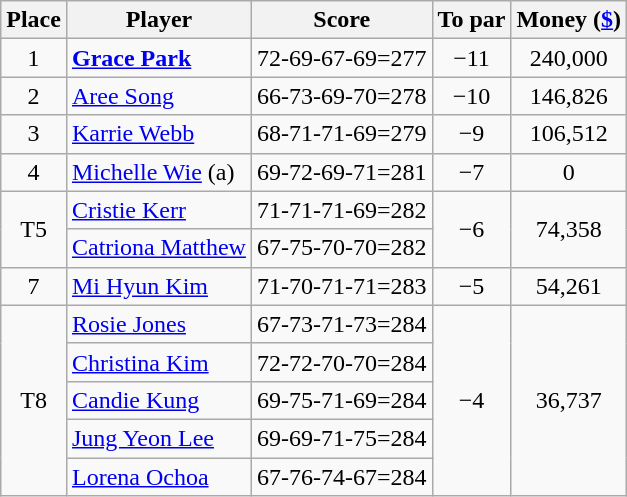<table class="wikitable">
<tr>
<th>Place</th>
<th>Player</th>
<th>Score</th>
<th>To par</th>
<th>Money (<a href='#'>$</a>)</th>
</tr>
<tr>
<td align=center>1</td>
<td> <strong><a href='#'>Grace Park</a></strong></td>
<td>72-69-67-69=277</td>
<td align=center>−11</td>
<td align=center>240,000</td>
</tr>
<tr>
<td align=center>2</td>
<td> <a href='#'>Aree Song</a></td>
<td>66-73-69-70=278</td>
<td align=center>−10</td>
<td align=center>146,826</td>
</tr>
<tr>
<td align=center>3</td>
<td> <a href='#'>Karrie Webb</a></td>
<td>68-71-71-69=279</td>
<td align=center>−9</td>
<td align=center>106,512</td>
</tr>
<tr>
<td align=center>4</td>
<td> <a href='#'>Michelle Wie</a> (a)</td>
<td>69-72-69-71=281</td>
<td align=center>−7</td>
<td align=center>0</td>
</tr>
<tr>
<td align=center rowspan=2>T5</td>
<td> <a href='#'>Cristie Kerr</a></td>
<td>71-71-71-69=282</td>
<td align=center rowspan=2>−6</td>
<td align=center rowspan=2>74,358</td>
</tr>
<tr>
<td> <a href='#'>Catriona Matthew</a></td>
<td>67-75-70-70=282</td>
</tr>
<tr>
<td align=center>7</td>
<td> <a href='#'>Mi Hyun Kim</a></td>
<td>71-70-71-71=283</td>
<td align=center>−5</td>
<td align=center>54,261</td>
</tr>
<tr>
<td align=center rowspan=5>T8</td>
<td> <a href='#'>Rosie Jones</a></td>
<td>67-73-71-73=284</td>
<td align=center rowspan=5>−4</td>
<td align=center rowspan=5>36,737</td>
</tr>
<tr>
<td> <a href='#'>Christina Kim</a></td>
<td>72-72-70-70=284</td>
</tr>
<tr>
<td> <a href='#'>Candie Kung</a></td>
<td>69-75-71-69=284</td>
</tr>
<tr>
<td> <a href='#'>Jung Yeon Lee</a></td>
<td>69-69-71-75=284</td>
</tr>
<tr>
<td> <a href='#'>Lorena Ochoa</a></td>
<td>67-76-74-67=284</td>
</tr>
</table>
